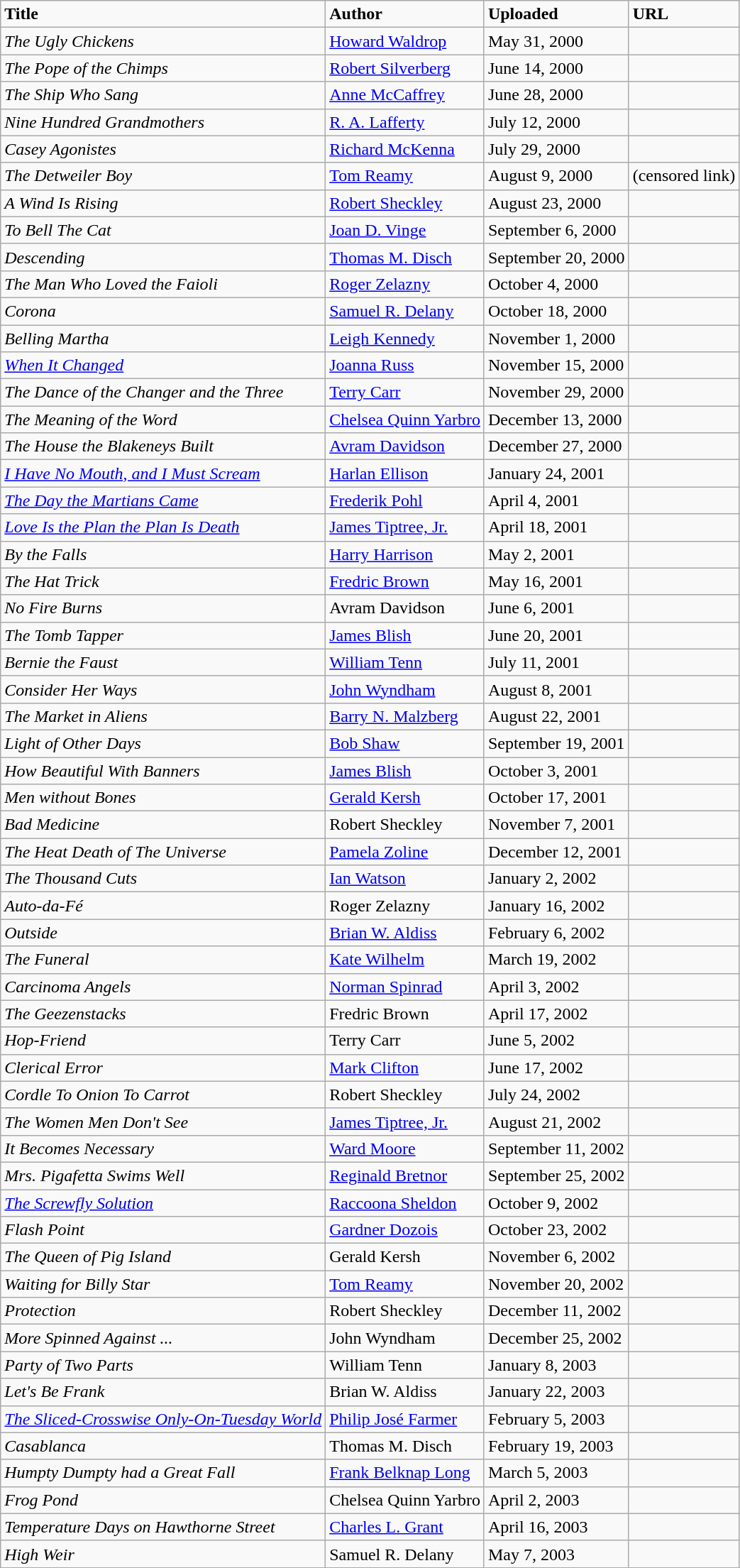<table class="wikitable">
<tr>
<td><strong>Title</strong></td>
<td><strong>Author</strong></td>
<td><strong>Uploaded</strong></td>
<td><strong>URL</strong></td>
</tr>
<tr>
<td><em>The Ugly Chickens</em></td>
<td><a href='#'>Howard Waldrop</a></td>
<td>May 31, 2000</td>
<td></td>
</tr>
<tr>
<td><em>The Pope of the Chimps</em></td>
<td><a href='#'>Robert Silverberg</a></td>
<td>June 14, 2000</td>
<td></td>
</tr>
<tr>
<td><em>The Ship Who Sang</em></td>
<td><a href='#'>Anne McCaffrey</a></td>
<td>June 28, 2000</td>
<td></td>
</tr>
<tr>
<td><em>Nine Hundred Grandmothers</em></td>
<td><a href='#'>R. A. Lafferty</a></td>
<td>July 12, 2000</td>
<td></td>
</tr>
<tr>
<td><em>Casey Agonistes</em></td>
<td><a href='#'>Richard McKenna</a></td>
<td>July 29, 2000</td>
<td></td>
</tr>
<tr>
<td><em>The Detweiler Boy</em></td>
<td><a href='#'>Tom Reamy</a></td>
<td>August 9, 2000</td>
<td>(censored link)</td>
</tr>
<tr>
<td><em>A Wind Is Rising</em></td>
<td><a href='#'>Robert Sheckley</a></td>
<td>August 23, 2000</td>
<td></td>
</tr>
<tr>
<td><em>To Bell The Cat</em></td>
<td><a href='#'>Joan D. Vinge</a></td>
<td>September 6, 2000</td>
<td></td>
</tr>
<tr>
<td><em>Descending</em></td>
<td><a href='#'>Thomas M. Disch</a></td>
<td>September 20, 2000</td>
<td></td>
</tr>
<tr>
<td><em>The Man Who Loved the Faioli</em></td>
<td><a href='#'>Roger Zelazny</a></td>
<td>October 4, 2000</td>
<td></td>
</tr>
<tr>
<td><em>Corona</em></td>
<td><a href='#'>Samuel R. Delany</a></td>
<td>October 18, 2000</td>
<td></td>
</tr>
<tr>
<td><em>Belling Martha</em></td>
<td><a href='#'>Leigh Kennedy</a></td>
<td>November 1, 2000</td>
<td></td>
</tr>
<tr>
<td><em><a href='#'>When It Changed</a></em></td>
<td><a href='#'>Joanna Russ</a></td>
<td>November 15, 2000</td>
<td></td>
</tr>
<tr>
<td><em>The Dance of the Changer and the Three</em></td>
<td><a href='#'>Terry Carr</a></td>
<td>November 29, 2000</td>
<td></td>
</tr>
<tr>
<td><em>The Meaning of the Word</em></td>
<td><a href='#'>Chelsea Quinn Yarbro</a></td>
<td>December 13, 2000</td>
<td></td>
</tr>
<tr>
<td><em>The House the Blakeneys Built</em></td>
<td><a href='#'>Avram Davidson</a></td>
<td>December 27, 2000</td>
<td></td>
</tr>
<tr>
<td><em><a href='#'>I Have No Mouth, and I Must Scream</a></em></td>
<td><a href='#'>Harlan Ellison</a></td>
<td>January 24, 2001</td>
<td></td>
</tr>
<tr>
<td><em><a href='#'>The Day the Martians Came</a></em></td>
<td><a href='#'>Frederik Pohl</a></td>
<td>April 4, 2001</td>
<td></td>
</tr>
<tr>
<td><em><a href='#'>Love Is the Plan the Plan Is Death</a></em></td>
<td><a href='#'>James Tiptree, Jr.</a></td>
<td>April 18, 2001</td>
<td></td>
</tr>
<tr>
<td><em>By the Falls</em></td>
<td><a href='#'>Harry Harrison</a></td>
<td>May 2, 2001</td>
<td></td>
</tr>
<tr>
<td><em>The Hat Trick</em></td>
<td><a href='#'>Fredric Brown</a></td>
<td>May 16, 2001</td>
<td></td>
</tr>
<tr>
<td><em>No Fire Burns</em></td>
<td>Avram Davidson</td>
<td>June 6, 2001</td>
<td></td>
</tr>
<tr>
<td><em>The Tomb Tapper</em></td>
<td><a href='#'>James Blish</a></td>
<td>June 20, 2001</td>
<td></td>
</tr>
<tr>
<td><em>Bernie the Faust</em></td>
<td><a href='#'>William Tenn</a></td>
<td>July 11, 2001</td>
<td></td>
</tr>
<tr>
<td><em>Consider Her Ways</em></td>
<td><a href='#'>John Wyndham</a></td>
<td>August 8, 2001</td>
<td></td>
</tr>
<tr>
<td><em>The Market in Aliens</em></td>
<td><a href='#'>Barry N. Malzberg</a></td>
<td>August 22, 2001</td>
<td></td>
</tr>
<tr>
<td><em>Light of Other Days</em></td>
<td><a href='#'>Bob Shaw</a></td>
<td>September 19, 2001</td>
<td></td>
</tr>
<tr>
<td><em>How Beautiful With Banners</em></td>
<td><a href='#'>James Blish</a></td>
<td>October 3, 2001</td>
<td></td>
</tr>
<tr>
<td><em>Men without Bones</em></td>
<td><a href='#'>Gerald Kersh</a></td>
<td>October 17, 2001</td>
<td></td>
</tr>
<tr>
<td><em>Bad Medicine</em></td>
<td>Robert Sheckley</td>
<td>November 7, 2001</td>
<td></td>
</tr>
<tr>
<td><em>The Heat Death of The Universe</em></td>
<td><a href='#'>Pamela Zoline</a></td>
<td>December 12, 2001</td>
<td></td>
</tr>
<tr>
<td><em>The Thousand Cuts</em></td>
<td><a href='#'>Ian Watson</a></td>
<td>January 2, 2002</td>
<td></td>
</tr>
<tr>
<td><em>Auto-da-Fé</em></td>
<td>Roger Zelazny</td>
<td>January 16, 2002</td>
<td></td>
</tr>
<tr>
<td><em>Outside</em></td>
<td><a href='#'>Brian W. Aldiss</a></td>
<td>February 6, 2002</td>
<td></td>
</tr>
<tr>
<td><em>The Funeral</em></td>
<td><a href='#'>Kate Wilhelm</a></td>
<td>March 19, 2002</td>
<td></td>
</tr>
<tr>
<td><em>Carcinoma Angels</em></td>
<td><a href='#'>Norman Spinrad</a></td>
<td>April 3, 2002</td>
<td></td>
</tr>
<tr>
<td><em>The Geezenstacks</em></td>
<td>Fredric Brown</td>
<td>April 17, 2002</td>
<td></td>
</tr>
<tr>
<td><em>Hop-Friend</em></td>
<td>Terry Carr</td>
<td>June 5, 2002</td>
<td></td>
</tr>
<tr>
<td><em>Clerical Error</em></td>
<td><a href='#'>Mark Clifton</a></td>
<td>June 17, 2002</td>
<td></td>
</tr>
<tr>
<td><em>Cordle To Onion To Carrot</em></td>
<td>Robert Sheckley</td>
<td>July 24, 2002</td>
<td></td>
</tr>
<tr>
<td><em>The Women Men Don't See</em></td>
<td><a href='#'>James Tiptree, Jr.</a></td>
<td>August 21, 2002</td>
<td></td>
</tr>
<tr>
<td><em>It Becomes Necessary</em></td>
<td><a href='#'>Ward Moore</a></td>
<td>September 11, 2002</td>
<td></td>
</tr>
<tr>
<td><em>Mrs. Pigafetta Swims Well</em></td>
<td><a href='#'>Reginald Bretnor</a></td>
<td>September 25, 2002</td>
<td></td>
</tr>
<tr>
<td><em><a href='#'>The Screwfly Solution</a></em></td>
<td><a href='#'>Raccoona Sheldon</a></td>
<td>October 9, 2002</td>
<td></td>
</tr>
<tr>
<td><em>Flash Point</em></td>
<td><a href='#'>Gardner Dozois</a></td>
<td>October 23, 2002</td>
<td></td>
</tr>
<tr>
<td><em>The Queen of Pig Island</em></td>
<td>Gerald Kersh</td>
<td>November 6, 2002</td>
<td></td>
</tr>
<tr>
<td><em>Waiting for Billy Star</em></td>
<td><a href='#'>Tom Reamy</a></td>
<td>November 20, 2002</td>
<td></td>
</tr>
<tr>
<td><em>Protection</em></td>
<td>Robert Sheckley</td>
<td>December 11, 2002</td>
<td></td>
</tr>
<tr>
<td><em>More Spinned Against ...</em></td>
<td>John Wyndham</td>
<td>December 25, 2002</td>
<td></td>
</tr>
<tr>
<td><em>Party of Two Parts</em></td>
<td>William Tenn</td>
<td>January 8, 2003</td>
<td></td>
</tr>
<tr>
<td><em>Let's Be Frank</em></td>
<td>Brian W. Aldiss</td>
<td>January 22, 2003</td>
<td></td>
</tr>
<tr>
<td><em><a href='#'>The Sliced-Crosswise Only-On-Tuesday World</a></em></td>
<td><a href='#'>Philip José Farmer</a></td>
<td>February 5, 2003</td>
<td></td>
</tr>
<tr>
<td><em>Casablanca</em></td>
<td>Thomas M. Disch</td>
<td>February 19, 2003</td>
<td></td>
</tr>
<tr>
<td><em>Humpty Dumpty had a Great Fall</em></td>
<td><a href='#'>Frank Belknap Long</a></td>
<td>March 5, 2003</td>
<td></td>
</tr>
<tr>
<td><em>Frog Pond</em></td>
<td>Chelsea Quinn Yarbro</td>
<td>April 2, 2003</td>
<td></td>
</tr>
<tr>
<td><em>Temperature Days on Hawthorne Street</em></td>
<td><a href='#'>Charles L. Grant</a></td>
<td>April 16, 2003</td>
<td></td>
</tr>
<tr>
<td><em>High Weir</em></td>
<td>Samuel R. Delany</td>
<td>May 7, 2003</td>
<td></td>
</tr>
</table>
